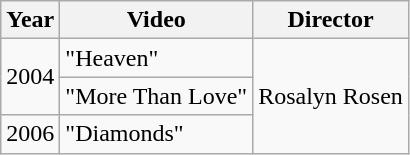<table class="wikitable">
<tr>
<th>Year</th>
<th>Video</th>
<th>Director</th>
</tr>
<tr>
<td rowspan="2">2004</td>
<td>"Heaven"</td>
<td rowspan="3">Rosalyn Rosen</td>
</tr>
<tr>
<td>"More Than Love"</td>
</tr>
<tr>
<td>2006</td>
<td>"Diamonds"</td>
</tr>
</table>
